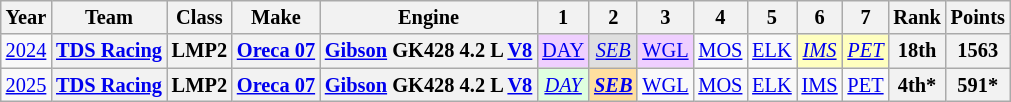<table class="wikitable" style="text-align:center; font-size:85%">
<tr>
<th>Year</th>
<th>Team</th>
<th>Class</th>
<th>Make</th>
<th>Engine</th>
<th>1</th>
<th>2</th>
<th>3</th>
<th>4</th>
<th>5</th>
<th>6</th>
<th>7</th>
<th>Rank</th>
<th>Points</th>
</tr>
<tr>
<td><a href='#'>2024</a></td>
<th nowrap><a href='#'>TDS Racing</a></th>
<th>LMP2</th>
<th nowrap><a href='#'>Oreca 07</a></th>
<th nowrap><a href='#'>Gibson</a> GK428 4.2 L <a href='#'>V8</a></th>
<td style="background:#EFCFFF;"><a href='#'>DAY</a><br></td>
<td style="background:#DFDFDF;"><em><a href='#'>SEB</a></em><br></td>
<td style="background:#EFCFFF;"><a href='#'>WGL</a><br></td>
<td><a href='#'>MOS</a></td>
<td><a href='#'>ELK</a></td>
<td style="background:#FFFFBF;"><em><a href='#'>IMS</a></em><br></td>
<td style="background:#FFFFBF;"><em><a href='#'>PET</a></em><br></td>
<th>18th</th>
<th>1563</th>
</tr>
<tr>
<td><a href='#'>2025</a></td>
<th><a href='#'>TDS Racing</a></th>
<th>LMP2</th>
<th><a href='#'>Oreca 07</a></th>
<th><a href='#'>Gibson</a> GK428 4.2 L <a href='#'>V8</a></th>
<td style="background:#DFFFDF;"><em><a href='#'>DAY</a></em><br></td>
<td style="background:#FFDF9F;"><strong><em><a href='#'>SEB</a></em></strong><br></td>
<td style="background:#;"><a href='#'>WGL</a><br></td>
<td style="background:#;"><a href='#'>MOS</a><br></td>
<td style="background:#;"><a href='#'>ELK</a><br></td>
<td style="background:#;"><a href='#'>IMS</a><br></td>
<td style="background:#;"><a href='#'>PET</a><br></td>
<th>4th*</th>
<th>591*</th>
</tr>
</table>
